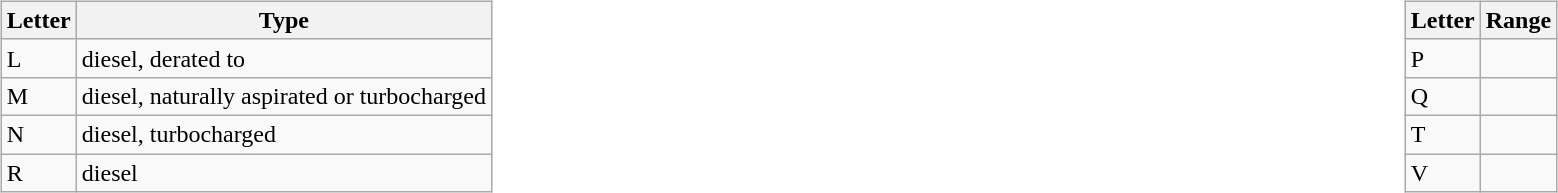<table style="width:100%;" role=presentation>
<tr>
<td><br><table class=wikitable>
<tr>
<th>Letter</th>
<th>Type</th>
</tr>
<tr>
<td>L</td>
<td> diesel, derated to </td>
</tr>
<tr>
<td>M</td>
<td> diesel,  naturally aspirated or  turbocharged</td>
</tr>
<tr>
<td>N</td>
<td> diesel,  turbocharged</td>
</tr>
<tr>
<td>R</td>
<td> diesel</td>
</tr>
</table>
</td>
<td><br><table class=wikitable>
<tr>
<th>Letter</th>
<th>Range</th>
</tr>
<tr>
<td>P</td>
<td></td>
</tr>
<tr>
<td>Q</td>
<td></td>
</tr>
<tr>
<td>T</td>
<td></td>
</tr>
<tr>
<td>V</td>
<td></td>
</tr>
</table>
</td>
</tr>
</table>
